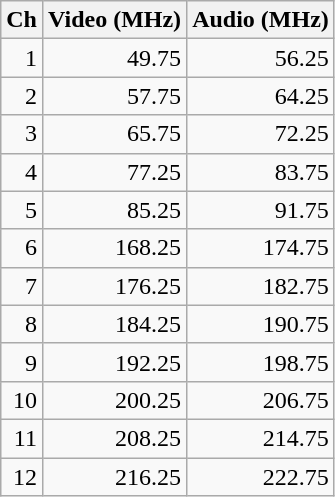<table class="wikitable" style="text-align:right">
<tr>
<th>Ch</th>
<th>Video (MHz)</th>
<th>Audio (MHz)</th>
</tr>
<tr>
<td>1</td>
<td>49.75</td>
<td>56.25</td>
</tr>
<tr>
<td>2</td>
<td>57.75</td>
<td>64.25</td>
</tr>
<tr>
<td>3</td>
<td>65.75</td>
<td>72.25</td>
</tr>
<tr>
<td>4</td>
<td>77.25</td>
<td>83.75</td>
</tr>
<tr>
<td>5</td>
<td>85.25</td>
<td>91.75</td>
</tr>
<tr>
<td>6</td>
<td>168.25</td>
<td>174.75</td>
</tr>
<tr>
<td>7</td>
<td>176.25</td>
<td>182.75</td>
</tr>
<tr>
<td>8</td>
<td>184.25</td>
<td>190.75</td>
</tr>
<tr>
<td>9</td>
<td>192.25</td>
<td>198.75</td>
</tr>
<tr>
<td>10</td>
<td>200.25</td>
<td>206.75</td>
</tr>
<tr>
<td>11</td>
<td>208.25</td>
<td>214.75</td>
</tr>
<tr>
<td>12</td>
<td>216.25</td>
<td>222.75</td>
</tr>
</table>
